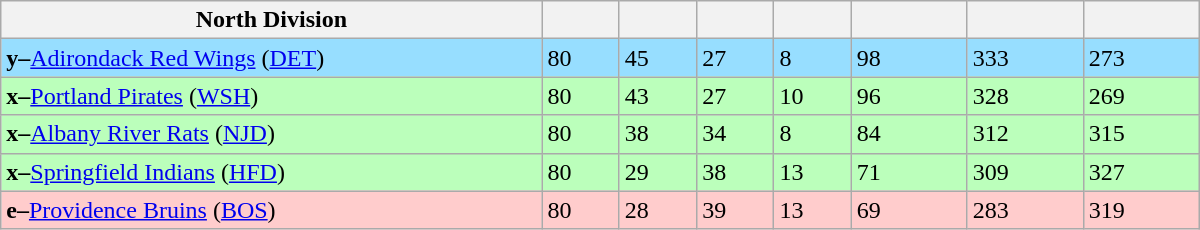<table class="wikitable" style="width:50em">
<tr>
<th width="35%">North Division</th>
<th width="5%"></th>
<th width="5%"></th>
<th width="5%"></th>
<th width="5%"></th>
<th width="7.5%"></th>
<th width="7.5%"></th>
<th width="7.5%"></th>
</tr>
<tr bgcolor="#97DEFF">
<td><strong>y–</strong><a href='#'>Adirondack Red Wings</a> (<a href='#'>DET</a>)</td>
<td>80</td>
<td>45</td>
<td>27</td>
<td>8</td>
<td>98</td>
<td>333</td>
<td>273</td>
</tr>
<tr bgcolor="#bbffbb">
<td><strong>x–</strong><a href='#'>Portland Pirates</a> (<a href='#'>WSH</a>)</td>
<td>80</td>
<td>43</td>
<td>27</td>
<td>10</td>
<td>96</td>
<td>328</td>
<td>269</td>
</tr>
<tr bgcolor="#bbffbb">
<td><strong>x–</strong><a href='#'>Albany River Rats</a> (<a href='#'>NJD</a>)</td>
<td>80</td>
<td>38</td>
<td>34</td>
<td>8</td>
<td>84</td>
<td>312</td>
<td>315</td>
</tr>
<tr bgcolor="#bbffbb">
<td><strong>x–</strong><a href='#'>Springfield Indians</a> (<a href='#'>HFD</a>)</td>
<td>80</td>
<td>29</td>
<td>38</td>
<td>13</td>
<td>71</td>
<td>309</td>
<td>327</td>
</tr>
<tr bgcolor="#ffcccc">
<td><strong>e–</strong><a href='#'>Providence Bruins</a> (<a href='#'>BOS</a>)</td>
<td>80</td>
<td>28</td>
<td>39</td>
<td>13</td>
<td>69</td>
<td>283</td>
<td>319</td>
</tr>
</table>
